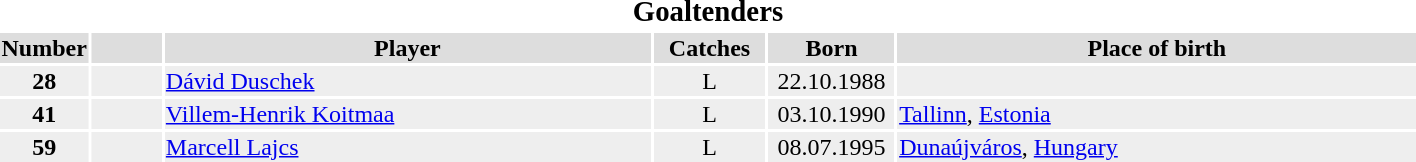<table width=75%>
<tr>
<th colspan=6><big>Goaltenders</big></th>
</tr>
<tr bgcolor="#dddddd">
<th width=5%>Number</th>
<th width=5%></th>
<th !width=15%>Player</th>
<th width=8%>Catches</th>
<th width=9%>Born</th>
<th width=37%>Place of birth</th>
</tr>
<tr bgcolor="#eeeeee">
<td align=center><strong>28</strong></td>
<td align=center></td>
<td><a href='#'>Dávid Duschek</a></td>
<td align=center>L</td>
<td align=center>22.10.1988</td>
<td></td>
</tr>
<tr bgcolor="#eeeeee">
<td align=center><strong>41</strong></td>
<td align=center></td>
<td><a href='#'>Villem-Henrik Koitmaa</a></td>
<td align=center>L</td>
<td align=center>03.10.1990</td>
<td><a href='#'>Tallinn</a>, <a href='#'>Estonia</a></td>
</tr>
<tr bgcolor="#eeeeee">
<td align=center><strong>59</strong></td>
<td align=center></td>
<td><a href='#'>Marcell Lajcs</a></td>
<td align=center>L</td>
<td align=center>08.07.1995</td>
<td><a href='#'>Dunaújváros</a>, <a href='#'>Hungary</a></td>
</tr>
</table>
